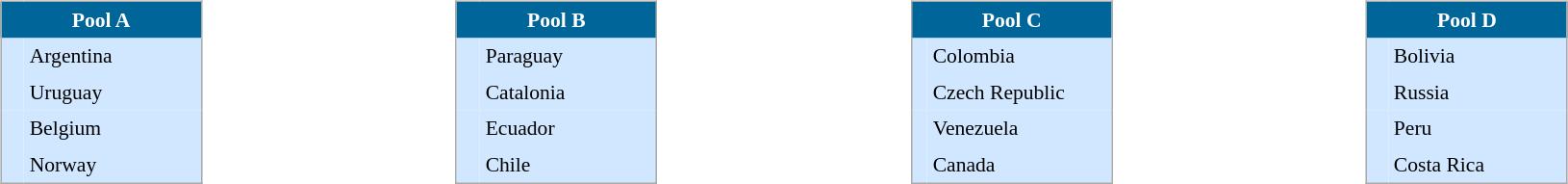<table width="100%" align=center>
<tr>
<td valign="top" width="22%"><br><table align=center cellpadding="4" cellspacing="0" style="background: #f9f9f9; border: 1px #aaa solid; border-collapse: collapse; font-size: 90%;" width=140>
<tr align=center bgcolor=#006699 style="color:white;">
<th width=100% colspan=2>Pool A</th>
</tr>
<tr align=center bgcolor=#D0E7FF>
<td></td>
<td align=left> Argentina</td>
</tr>
<tr align=center bgcolor=#D0E7FF>
<td></td>
<td align=left> Uruguay</td>
</tr>
<tr align=center bgcolor=#D0E7FF>
<td></td>
<td align=left> Belgium</td>
</tr>
<tr align=center bgcolor=#D0E7FF>
<td></td>
<td align=left> Norway</td>
</tr>
</table>
</td>
<td valign="top" width="22%"><br><table align=center cellpadding="4" cellspacing="0" style="background: #f9f9f9; border: 1px #aaa solid; border-collapse: collapse; font-size: 90%;" width=140>
<tr align=center bgcolor=#006699 style="color:white;">
<th width=100% colspan=2>Pool B</th>
</tr>
<tr align=center bgcolor=#D0E7FF>
<td></td>
<td align=left> Paraguay</td>
</tr>
<tr align=center bgcolor=#D0E7FF>
<td></td>
<td align=left> Catalonia</td>
</tr>
<tr align=center bgcolor=#D0E7FF>
<td></td>
<td align=left> Ecuador</td>
</tr>
<tr align=center bgcolor=#D0E7FF>
<td></td>
<td align=left> Chile</td>
</tr>
</table>
</td>
<td valign="top" width="22%"><br><table align=center cellpadding="4" cellspacing="0" style="background: #f9f9f9; border: 1px #aaa solid; border-collapse: collapse; font-size: 90%;" width=140>
<tr align=center bgcolor=#006699 style="color:white;">
<th width=100% colspan=2>Pool C</th>
</tr>
<tr align=center bgcolor=#D0E7FF>
<td></td>
<td align=left> Colombia</td>
</tr>
<tr align=center bgcolor=#D0E7FF>
<td></td>
<td align=left> Czech Republic</td>
</tr>
<tr align=center bgcolor=#D0E7FF>
<td></td>
<td align=left> Venezuela</td>
</tr>
<tr align=center bgcolor=#D0E7FF>
<td></td>
<td align=left> Canada</td>
</tr>
</table>
</td>
<td valign="top" width="22%"><br><table align=center cellpadding="4" cellspacing="0" style="background: #f9f9f9; border: 1px #aaa solid; border-collapse: collapse; font-size: 90%;" width=140>
<tr align=center bgcolor=#006699 style="color:white;">
<th width=100% colspan=2>Pool D</th>
</tr>
<tr align=center bgcolor=#D0E7FF>
<td></td>
<td align=left> Bolivia</td>
</tr>
<tr align=center bgcolor=#D0E7FF>
<td></td>
<td align=left> Russia</td>
</tr>
<tr align=center bgcolor=#D0E7FF>
<td></td>
<td align=left> Peru</td>
</tr>
<tr align=center bgcolor=#D0E7FF>
<td></td>
<td align=left> Costa Rica</td>
</tr>
</table>
</td>
</tr>
</table>
